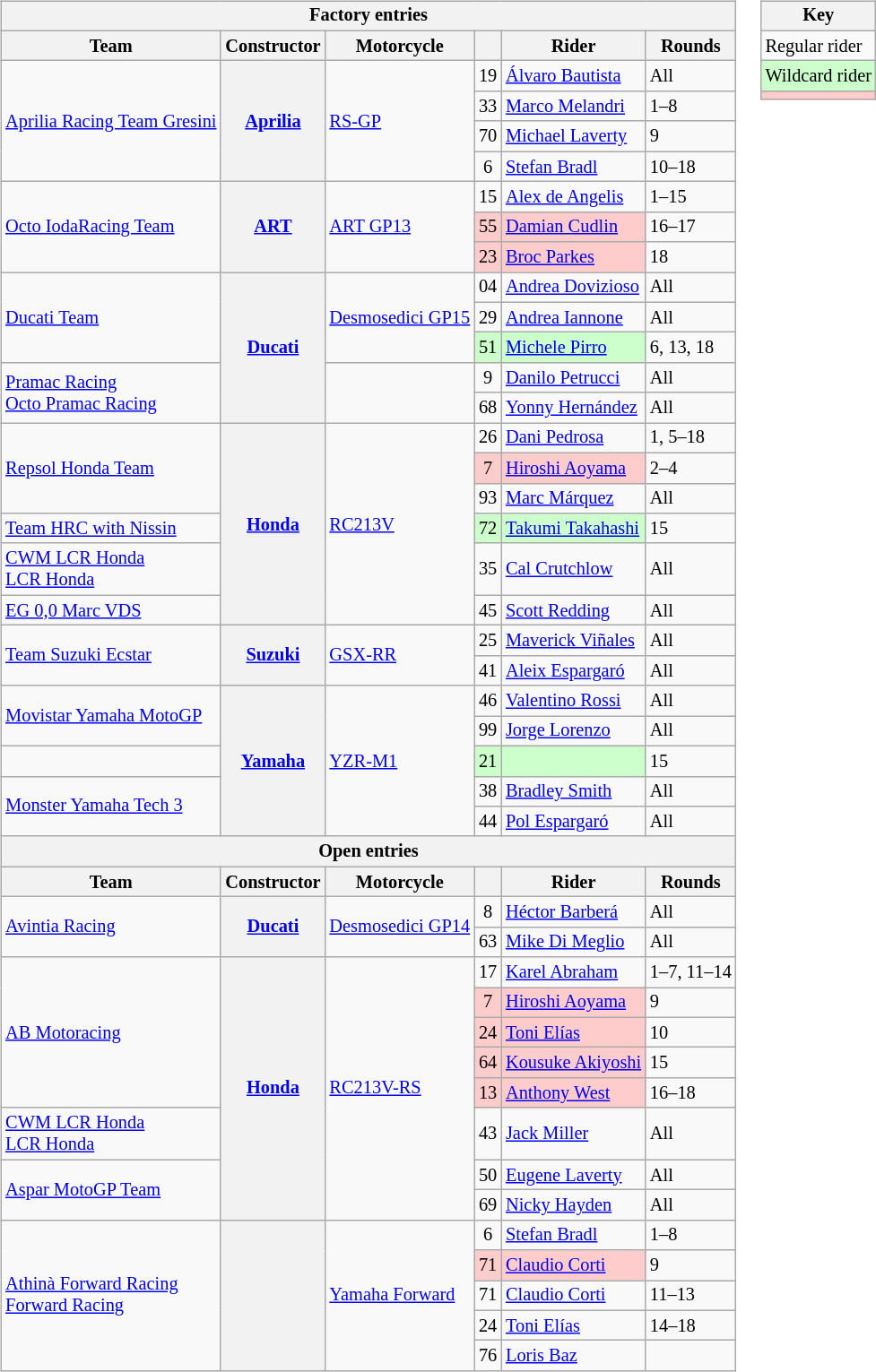<table>
<tr>
<td><br><table class="wikitable" style="font-size: 85%;">
<tr>
<th colspan=6>Factory entries</th>
</tr>
<tr>
<th>Team</th>
<th>Constructor</th>
<th>Motorcycle</th>
<th></th>
<th>Rider</th>
<th>Rounds</th>
</tr>
<tr>
<td rowspan=4> <a href='#'>Aprilia Racing Team Gresini</a></td>
<th rowspan=4><a href='#'>Aprilia</a></th>
<td rowspan=4><a href='#'>RS-GP</a></td>
<td align=center>19</td>
<td> <a href='#'>Álvaro Bautista</a></td>
<td>All</td>
</tr>
<tr>
<td align=center>33</td>
<td> <a href='#'>Marco Melandri</a></td>
<td>1–8</td>
</tr>
<tr>
<td align=center>70</td>
<td> <a href='#'>Michael Laverty</a></td>
<td>9</td>
</tr>
<tr>
<td align=center>6</td>
<td> <a href='#'>Stefan Bradl</a></td>
<td>10–18</td>
</tr>
<tr>
<td rowspan=3> <a href='#'>Octo IodaRacing Team</a><br></td>
<th rowspan=3><a href='#'>ART</a></th>
<td rowspan=3><a href='#'>ART GP13</a></td>
<td align=center>15</td>
<td> <a href='#'>Alex de Angelis</a></td>
<td>1–15</td>
</tr>
<tr>
<td align=center style="background:#ffcccc;">55</td>
<td style="background:#ffcccc;"> <a href='#'>Damian Cudlin</a></td>
<td>16–17</td>
</tr>
<tr>
<td align=center style="background:#ffcccc;">23</td>
<td style="background:#ffcccc;"> <a href='#'>Broc Parkes</a></td>
<td>18</td>
</tr>
<tr>
<td rowspan=3> <a href='#'>Ducati Team</a></td>
<th rowspan=5><a href='#'>Ducati</a></th>
<td rowspan=3><a href='#'>Desmosedici GP15</a></td>
<td align=center>04</td>
<td> <a href='#'>Andrea Dovizioso</a></td>
<td>All</td>
</tr>
<tr>
<td align=center>29</td>
<td> <a href='#'>Andrea Iannone</a></td>
<td>All</td>
</tr>
<tr>
<td align=center style="background:#ccffcc;">51</td>
<td style="background:#ccffcc;"> <a href='#'>Michele Pirro</a></td>
<td>6, 13, 18</td>
</tr>
<tr>
<td rowspan=2> <a href='#'>Pramac Racing</a><br> <a href='#'>Octo Pramac Racing</a></td>
<td rowspan=2></td>
<td align=center>9</td>
<td> <a href='#'>Danilo Petrucci</a></td>
<td>All</td>
</tr>
<tr>
<td align=center>68</td>
<td> <a href='#'>Yonny Hernández</a></td>
<td>All</td>
</tr>
<tr>
<td rowspan=3> <a href='#'>Repsol Honda Team</a></td>
<th rowspan=6><a href='#'>Honda</a></th>
<td rowspan=6><a href='#'>RC213V</a></td>
<td align=center>26</td>
<td> <a href='#'>Dani Pedrosa</a></td>
<td>1, 5–18</td>
</tr>
<tr>
<td align=center style="background:#ffcccc;">7</td>
<td style="background:#ffcccc;"> <a href='#'>Hiroshi Aoyama</a></td>
<td>2–4</td>
</tr>
<tr>
<td align=center>93</td>
<td> <a href='#'>Marc Márquez</a></td>
<td>All</td>
</tr>
<tr>
<td> <a href='#'>Team HRC with Nissin</a></td>
<td align=center style="background:#ccffcc;">72</td>
<td style="background:#ccffcc;"> <a href='#'>Takumi Takahashi</a></td>
<td>15</td>
</tr>
<tr>
<td> <a href='#'>CWM LCR Honda</a><br> <a href='#'>LCR Honda</a></td>
<td align=center>35</td>
<td> <a href='#'>Cal Crutchlow</a></td>
<td>All</td>
</tr>
<tr>
<td> <a href='#'>EG 0,0 Marc VDS</a></td>
<td align=center>45</td>
<td> <a href='#'>Scott Redding</a></td>
<td>All</td>
</tr>
<tr>
<td rowspan=2> <a href='#'>Team Suzuki Ecstar</a></td>
<th rowspan=2><a href='#'>Suzuki</a></th>
<td rowspan=2><a href='#'>GSX-RR</a></td>
<td align=center>25</td>
<td> <a href='#'>Maverick Viñales</a></td>
<td>All</td>
</tr>
<tr>
<td align=center>41</td>
<td> <a href='#'>Aleix Espargaró</a></td>
<td>All</td>
</tr>
<tr>
<td rowspan=2> <a href='#'>Movistar Yamaha MotoGP</a></td>
<th rowspan=5><a href='#'>Yamaha</a></th>
<td rowspan=5><a href='#'>YZR-M1</a></td>
<td align=center>46</td>
<td> <a href='#'>Valentino Rossi</a></td>
<td>All</td>
</tr>
<tr>
<td align=center>99</td>
<td> <a href='#'>Jorge Lorenzo</a></td>
<td>All</td>
</tr>
<tr>
<td></td>
<td align=center style="background:#ccffcc;">21</td>
<td style="background:#ccffcc;"></td>
<td>15</td>
</tr>
<tr>
<td rowspan=2> <a href='#'>Monster Yamaha Tech 3</a></td>
<td align=center>38</td>
<td> <a href='#'>Bradley Smith</a></td>
<td>All</td>
</tr>
<tr>
<td align=center>44</td>
<td> <a href='#'>Pol Espargaró</a></td>
<td>All</td>
</tr>
<tr>
<th colspan=6>Open entries</th>
</tr>
<tr>
<th>Team</th>
<th>Constructor</th>
<th>Motorcycle</th>
<th></th>
<th>Rider</th>
<th>Rounds</th>
</tr>
<tr>
<td rowspan=2> <a href='#'>Avintia Racing</a></td>
<th rowspan=2><a href='#'>Ducati</a></th>
<td rowspan=2><a href='#'>Desmosedici GP14</a></td>
<td align=center>8</td>
<td> <a href='#'>Héctor Barberá</a></td>
<td>All</td>
</tr>
<tr>
<td align=center>63</td>
<td> <a href='#'>Mike Di Meglio</a></td>
<td>All</td>
</tr>
<tr>
<td rowspan=5> <a href='#'>AB Motoracing</a></td>
<th rowspan=8><a href='#'>Honda</a></th>
<td rowspan=8><a href='#'>RC213V-RS</a></td>
<td align=center>17</td>
<td> <a href='#'>Karel Abraham</a></td>
<td>1–7, 11–14</td>
</tr>
<tr>
<td align=center style="background:#ffcccc;">7</td>
<td style="background:#ffcccc;"> <a href='#'>Hiroshi Aoyama</a></td>
<td>9</td>
</tr>
<tr>
<td align=center style="background:#ffcccc;">24</td>
<td style="background:#ffcccc;"> <a href='#'>Toni Elías</a></td>
<td>10</td>
</tr>
<tr>
<td align=center style="background:#ffcccc;">64</td>
<td style="background:#ffcccc;"> <a href='#'>Kousuke Akiyoshi</a></td>
<td>15</td>
</tr>
<tr>
<td align=center style="background:#ffcccc;">13</td>
<td style="background:#ffcccc;"> <a href='#'>Anthony West</a></td>
<td>16–18</td>
</tr>
<tr>
<td> <a href='#'>CWM LCR Honda</a><br> <a href='#'>LCR Honda</a></td>
<td align=center>43</td>
<td> <a href='#'>Jack Miller</a></td>
<td>All</td>
</tr>
<tr>
<td rowspan=2> <a href='#'>Aspar MotoGP Team</a></td>
<td align=center>50</td>
<td> <a href='#'>Eugene Laverty</a></td>
<td>All</td>
</tr>
<tr>
<td align=center>69</td>
<td> <a href='#'>Nicky Hayden</a></td>
<td>All</td>
</tr>
<tr>
<td rowspan=5> <a href='#'>Athinà Forward Racing</a><br> <a href='#'>Forward Racing</a></td>
<th rowspan=5></th>
<td rowspan=5><a href='#'>Yamaha Forward</a></td>
<td align=center>6</td>
<td> <a href='#'>Stefan Bradl</a></td>
<td>1–8</td>
</tr>
<tr>
<td align=center style="background:#ffcccc;">71</td>
<td style="background:#ffcccc;"> <a href='#'>Claudio Corti</a></td>
<td>9</td>
</tr>
<tr>
<td align=center>71</td>
<td> <a href='#'>Claudio Corti</a></td>
<td>11–13</td>
</tr>
<tr>
<td align=center>24</td>
<td> <a href='#'>Toni Elías</a></td>
<td>14–18</td>
</tr>
<tr>
<td align=center>76</td>
<td> <a href='#'>Loris Baz</a></td>
<td></td>
</tr>
</table>
</td>
<td valign="top"><br><table class="wikitable" style="font-size: 85%;">
<tr>
<th colspan=2>Key</th>
</tr>
<tr>
<td>Regular rider</td>
</tr>
<tr style="background:#ccffcc;">
<td>Wildcard rider</td>
</tr>
<tr style="background:#ffcccc;">
<td></td>
</tr>
</table>
</td>
</tr>
</table>
